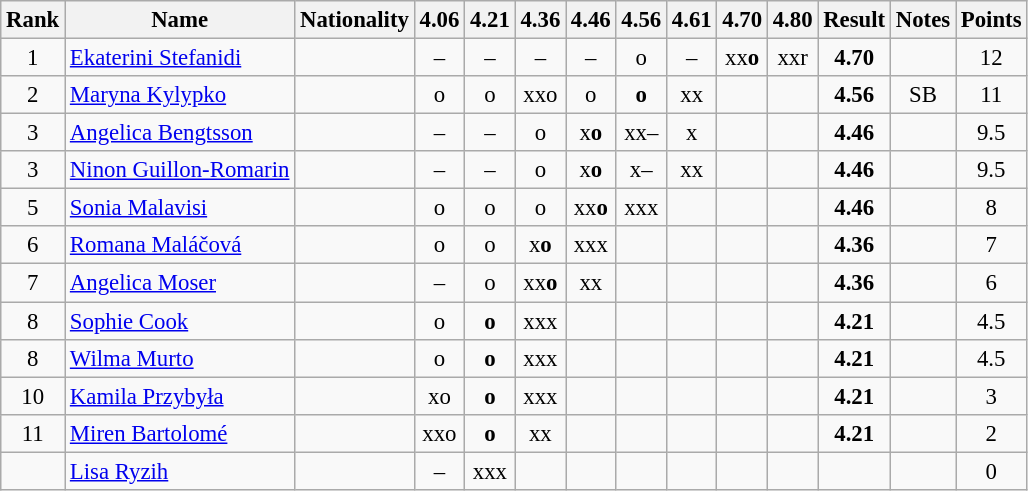<table class="wikitable sortable" style="text-align:center; font-size:95%">
<tr>
<th>Rank</th>
<th>Name</th>
<th>Nationality</th>
<th>4.06</th>
<th>4.21</th>
<th>4.36</th>
<th>4.46</th>
<th>4.56</th>
<th>4.61</th>
<th>4.70</th>
<th>4.80</th>
<th>Result</th>
<th>Notes</th>
<th>Points</th>
</tr>
<tr>
<td>1</td>
<td align=left><a href='#'>Ekaterini Stefanidi</a></td>
<td align=left></td>
<td>–</td>
<td>–</td>
<td>–</td>
<td>–</td>
<td>o</td>
<td>–</td>
<td>xx<strong>o</strong></td>
<td>xxr</td>
<td><strong>4.70</strong></td>
<td></td>
<td>12</td>
</tr>
<tr>
<td>2</td>
<td align=left><a href='#'>Maryna Kylypko</a></td>
<td align=left></td>
<td>o</td>
<td>o</td>
<td>xxo</td>
<td>o</td>
<td><strong>o</strong></td>
<td>xx</td>
<td></td>
<td></td>
<td><strong>4.56</strong></td>
<td>SB</td>
<td>11</td>
</tr>
<tr>
<td>3</td>
<td align=left><a href='#'>Angelica Bengtsson</a></td>
<td align=left></td>
<td>–</td>
<td>–</td>
<td>o</td>
<td>x<strong>o</strong></td>
<td>xx–</td>
<td>x</td>
<td></td>
<td></td>
<td><strong>4.46</strong></td>
<td></td>
<td>9.5</td>
</tr>
<tr>
<td>3</td>
<td align=left><a href='#'>Ninon Guillon-Romarin</a></td>
<td align=left></td>
<td>–</td>
<td>–</td>
<td>o</td>
<td>x<strong>o</strong></td>
<td>x–</td>
<td>xx</td>
<td></td>
<td></td>
<td><strong>4.46</strong></td>
<td></td>
<td>9.5</td>
</tr>
<tr>
<td>5</td>
<td align=left><a href='#'>Sonia Malavisi</a></td>
<td align=left></td>
<td>o</td>
<td>o</td>
<td>o</td>
<td>xx<strong>o</strong></td>
<td>xxx</td>
<td></td>
<td></td>
<td></td>
<td><strong>4.46</strong></td>
<td></td>
<td>8</td>
</tr>
<tr>
<td>6</td>
<td align=left><a href='#'>Romana Maláčová</a></td>
<td align=left></td>
<td>o</td>
<td>o</td>
<td>x<strong>o</strong></td>
<td>xxx</td>
<td></td>
<td></td>
<td></td>
<td></td>
<td><strong>4.36</strong></td>
<td></td>
<td>7</td>
</tr>
<tr>
<td>7</td>
<td align=left><a href='#'>Angelica Moser</a></td>
<td align=left></td>
<td>–</td>
<td>o</td>
<td>xx<strong>o</strong></td>
<td>xx</td>
<td></td>
<td></td>
<td></td>
<td></td>
<td><strong>4.36</strong></td>
<td></td>
<td>6</td>
</tr>
<tr>
<td>8</td>
<td align=left><a href='#'>Sophie Cook</a></td>
<td align=left></td>
<td>o</td>
<td><strong>o</strong></td>
<td>xxx</td>
<td></td>
<td></td>
<td></td>
<td></td>
<td></td>
<td><strong>4.21</strong></td>
<td></td>
<td>4.5</td>
</tr>
<tr>
<td>8</td>
<td align=left><a href='#'>Wilma Murto</a></td>
<td align=left></td>
<td>o</td>
<td><strong>o</strong></td>
<td>xxx</td>
<td></td>
<td></td>
<td></td>
<td></td>
<td></td>
<td><strong>4.21</strong></td>
<td></td>
<td>4.5</td>
</tr>
<tr>
<td>10</td>
<td align=left><a href='#'>Kamila Przybyła</a></td>
<td align=left></td>
<td>xo</td>
<td><strong>o</strong></td>
<td>xxx</td>
<td></td>
<td></td>
<td></td>
<td></td>
<td></td>
<td><strong>4.21</strong></td>
<td></td>
<td>3</td>
</tr>
<tr>
<td>11</td>
<td align=left><a href='#'>Miren Bartolomé</a></td>
<td align=left></td>
<td>xxo</td>
<td><strong>o</strong></td>
<td>xx</td>
<td></td>
<td></td>
<td></td>
<td></td>
<td></td>
<td><strong>4.21</strong></td>
<td></td>
<td>2</td>
</tr>
<tr>
<td></td>
<td align=left><a href='#'>Lisa Ryzih</a></td>
<td align=left></td>
<td>–</td>
<td>xxx</td>
<td></td>
<td></td>
<td></td>
<td></td>
<td></td>
<td></td>
<td><strong></strong></td>
<td></td>
<td>0</td>
</tr>
</table>
